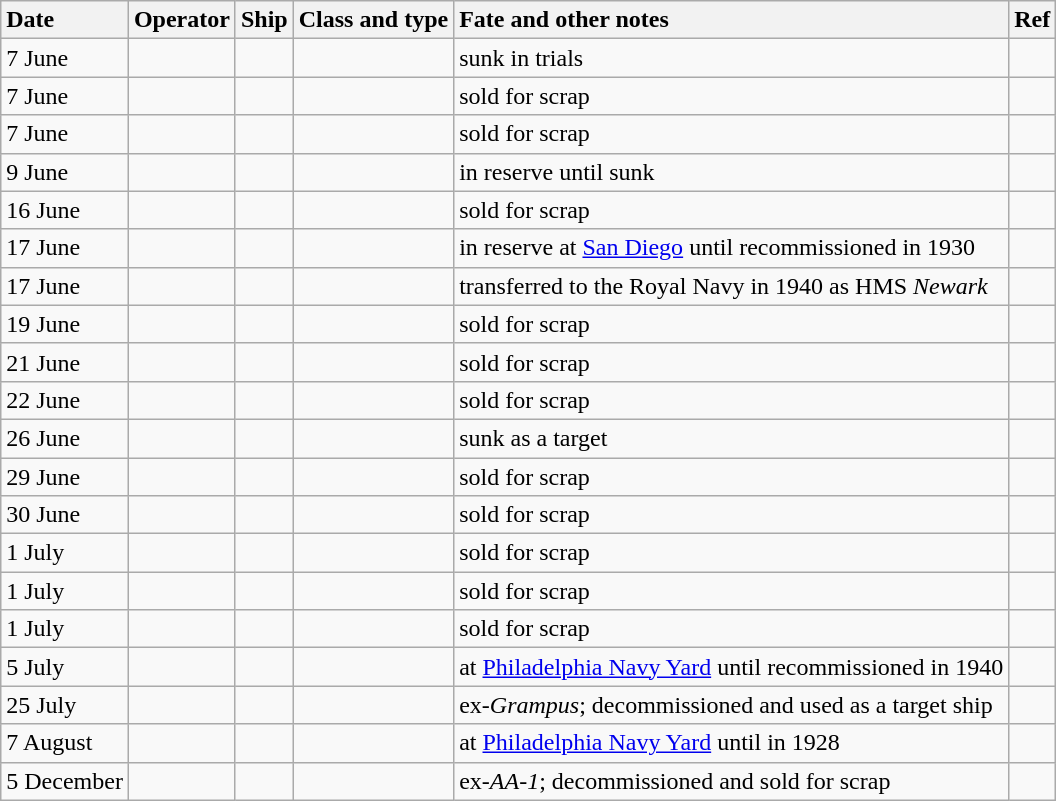<table class="wikitable nowraplinks sortable">
<tr>
<th style="text-align: left;">Date</th>
<th style="text-align: left;">Operator</th>
<th style="text-align: left;">Ship</th>
<th style="text-align: left;">Class and type</th>
<th style="text-align: left;">Fate and other notes</th>
<th style="text-align: left;">Ref</th>
</tr>
<tr>
<td>7 June</td>
<td></td>
<td><strong></strong></td>
<td></td>
<td>sunk in trials</td>
<td></td>
</tr>
<tr>
<td>7 June</td>
<td></td>
<td><strong></strong></td>
<td></td>
<td>sold for scrap</td>
<td></td>
</tr>
<tr>
<td>7 June</td>
<td></td>
<td><strong></strong></td>
<td></td>
<td>sold for scrap</td>
<td></td>
</tr>
<tr>
<td>9 June</td>
<td></td>
<td><strong></strong></td>
<td></td>
<td>in reserve until sunk</td>
<td></td>
</tr>
<tr>
<td>16 June</td>
<td></td>
<td><strong></strong></td>
<td></td>
<td>sold for scrap</td>
<td></td>
</tr>
<tr>
<td>17 June</td>
<td></td>
<td><strong></strong></td>
<td></td>
<td>in reserve at <a href='#'>San Diego</a> until recommissioned in 1930</td>
<td></td>
</tr>
<tr>
<td>17 June</td>
<td></td>
<td><strong></strong></td>
<td></td>
<td>transferred to the Royal Navy in 1940 as HMS <em>Newark</em></td>
<td></td>
</tr>
<tr>
<td>19 June</td>
<td></td>
<td><strong></strong></td>
<td></td>
<td>sold for scrap</td>
<td></td>
</tr>
<tr>
<td>21 June</td>
<td></td>
<td><strong></strong></td>
<td></td>
<td>sold for scrap</td>
<td></td>
</tr>
<tr>
<td>22 June</td>
<td></td>
<td><strong></strong></td>
<td></td>
<td>sold for scrap</td>
<td></td>
</tr>
<tr>
<td>26 June</td>
<td></td>
<td><strong></strong></td>
<td></td>
<td>sunk as a target</td>
<td></td>
</tr>
<tr>
<td>29 June</td>
<td></td>
<td><strong></strong></td>
<td></td>
<td>sold for scrap</td>
<td></td>
</tr>
<tr>
<td>30 June</td>
<td></td>
<td><strong></strong></td>
<td></td>
<td>sold for scrap</td>
<td></td>
</tr>
<tr>
<td>1 July</td>
<td></td>
<td><strong></strong></td>
<td></td>
<td>sold for scrap</td>
<td></td>
</tr>
<tr>
<td>1 July</td>
<td></td>
<td><strong></strong></td>
<td></td>
<td>sold for scrap</td>
<td></td>
</tr>
<tr>
<td>1 July</td>
<td></td>
<td><strong></strong></td>
<td></td>
<td>sold for scrap</td>
<td></td>
</tr>
<tr>
<td>5 July</td>
<td></td>
<td><strong></strong></td>
<td></td>
<td>at <a href='#'>Philadelphia Navy Yard</a> until recommissioned in 1940</td>
<td></td>
</tr>
<tr>
<td>25 July</td>
<td></td>
<td><strong></strong></td>
<td></td>
<td>ex-<em>Grampus</em>; decommissioned and used as a target ship</td>
<td></td>
</tr>
<tr>
<td>7 August</td>
<td></td>
<td><strong></strong></td>
<td></td>
<td>at <a href='#'>Philadelphia Navy Yard</a> until in 1928</td>
<td></td>
</tr>
<tr>
<td>5 December</td>
<td></td>
<td><strong></strong></td>
<td></td>
<td>ex-<em>AA-1</em>; decommissioned and sold for scrap</td>
<td></td>
</tr>
</table>
